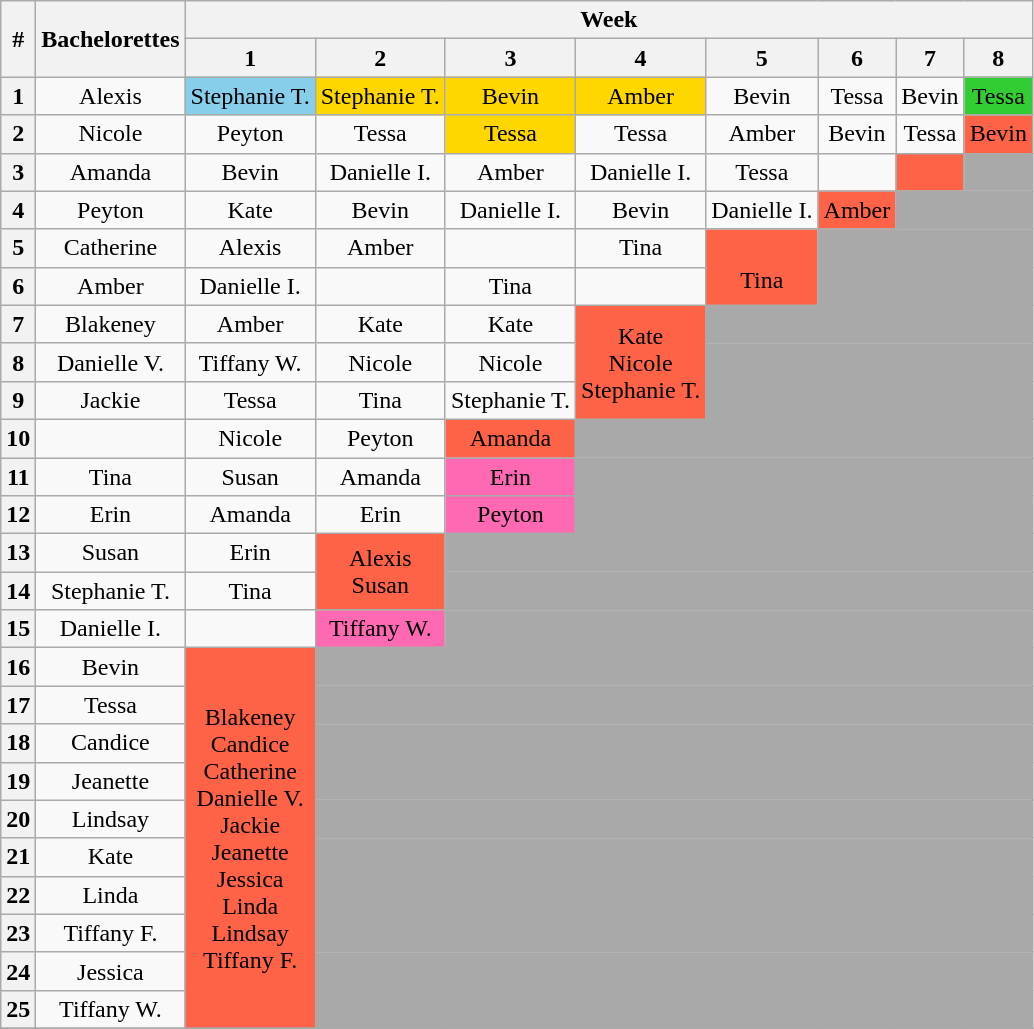<table class="wikitable" style="text-align:center">
<tr>
<th rowspan=2>#</th>
<th rowspan=2>Bachelorettes</th>
<th colspan=8>Week</th>
</tr>
<tr>
<th>1</th>
<th>2</th>
<th>3</th>
<th>4</th>
<th>5</th>
<th>6</th>
<th>7</th>
<th>8</th>
</tr>
<tr>
<th>1</th>
<td>Alexis</td>
<td bgcolor="skyblue">Stephanie T.</td>
<td bgcolor="gold">Stephanie T.</td>
<td bgcolor="gold">Bevin</td>
<td bgcolor="gold">Amber</td>
<td>Bevin</td>
<td>Tessa</td>
<td>Bevin</td>
<td bgcolor="limegreen">Tessa</td>
</tr>
<tr>
<th>2</th>
<td>Nicole</td>
<td>Peyton</td>
<td>Tessa</td>
<td bgcolor="gold">Tessa</td>
<td>Tessa</td>
<td>Amber</td>
<td>Bevin</td>
<td>Tessa</td>
<td bgcolor="tomato">Bevin</td>
</tr>
<tr>
<th>3</th>
<td>Amanda</td>
<td>Bevin</td>
<td>Danielle I.</td>
<td>Amber</td>
<td>Danielle I.</td>
<td>Tessa</td>
<td></td>
<td bgcolor="tomato"></td>
<td bgcolor="darkgray"></td>
</tr>
<tr>
<th>4</th>
<td>Peyton</td>
<td>Kate</td>
<td>Bevin</td>
<td>Danielle I.</td>
<td>Bevin</td>
<td>Danielle I.</td>
<td bgcolor="tomato">Amber</td>
<td bgcolor="darkgray" colspan=2></td>
</tr>
<tr>
<th>5</th>
<td>Catherine</td>
<td>Alexis</td>
<td>Amber</td>
<td></td>
<td>Tina</td>
<td bgcolor="tomato" rowspan="2"><br>Tina</td>
<td bgcolor="darkgray" colspan=3></td>
</tr>
<tr>
<th>6</th>
<td>Amber</td>
<td>Danielle I.</td>
<td></td>
<td>Tina</td>
<td></td>
<td bgcolor="darkgray" colspan=3></td>
</tr>
<tr>
<th>7</th>
<td>Blakeney</td>
<td>Amber</td>
<td>Kate</td>
<td>Kate</td>
<td bgcolor="tomato" rowspan="3">Kate<br>Nicole<br>Stephanie T.</td>
<td bgcolor="darkgray" colspan=4></td>
</tr>
<tr>
<th>8</th>
<td>Danielle V.</td>
<td>Tiffany W.</td>
<td>Nicole</td>
<td>Nicole</td>
<td bgcolor="darkgray" colspan=4></td>
</tr>
<tr>
<th>9</th>
<td>Jackie</td>
<td>Tessa</td>
<td>Tina</td>
<td>Stephanie T.</td>
<td bgcolor="darkgray" colspan=4></td>
</tr>
<tr>
<th>10</th>
<td></td>
<td>Nicole</td>
<td>Peyton</td>
<td bgcolor="tomato">Amanda</td>
<td bgcolor="darkgray" colspan=5></td>
</tr>
<tr>
<th>11</th>
<td>Tina</td>
<td>Susan</td>
<td>Amanda</td>
<td bgcolor="hotpink">Erin</td>
<td bgcolor="darkgray" colspan=5></td>
</tr>
<tr>
<th>12</th>
<td>Erin</td>
<td>Amanda</td>
<td>Erin</td>
<td bgcolor="hotpink">Peyton</td>
<td bgcolor="darkgray" colspan=5></td>
</tr>
<tr>
<th>13</th>
<td>Susan</td>
<td>Erin</td>
<td bgcolor="tomato" rowspan="2">Alexis<br>Susan</td>
<td bgcolor="darkgray" colspan=6></td>
</tr>
<tr>
<th>14</th>
<td>Stephanie T.</td>
<td>Tina</td>
<td bgcolor="darkgray" colspan=6></td>
</tr>
<tr>
<th>15</th>
<td>Danielle I.</td>
<td></td>
<td bgcolor="hotpink">Tiffany W.</td>
<td bgcolor="darkgray" colspan=6></td>
</tr>
<tr>
<th>16</th>
<td>Bevin</td>
<td bgcolor="tomato" rowspan="10">Blakeney<br>Candice<br>Catherine<br>Danielle V.<br>Jackie<br>Jeanette<br>Jessica<br>Linda<br>Lindsay<br>Tiffany F.</td>
<td bgcolor="darkgray" colspan=7></td>
</tr>
<tr>
<th>17</th>
<td>Tessa</td>
<td bgcolor="darkgray" colspan=7></td>
</tr>
<tr>
<th>18</th>
<td>Candice</td>
<td bgcolor="darkgray" colspan=7></td>
</tr>
<tr>
<th>19</th>
<td>Jeanette</td>
<td bgcolor="darkgray" colspan=7></td>
</tr>
<tr>
<th>20</th>
<td>Lindsay</td>
<td bgcolor="darkgray" colspan=7></td>
</tr>
<tr>
<th>21</th>
<td>Kate</td>
<td bgcolor="darkgray" colspan=7></td>
</tr>
<tr>
<th>22</th>
<td>Linda</td>
<td bgcolor="darkgray" colspan=7></td>
</tr>
<tr>
<th>23</th>
<td>Tiffany F.</td>
<td bgcolor="darkgray" colspan=7></td>
</tr>
<tr>
<th>24</th>
<td>Jessica</td>
<td bgcolor="darkgray" colspan=7></td>
</tr>
<tr>
<th>25</th>
<td>Tiffany W.</td>
<td bgcolor="darkgray" colspan=7></td>
</tr>
<tr>
</tr>
</table>
